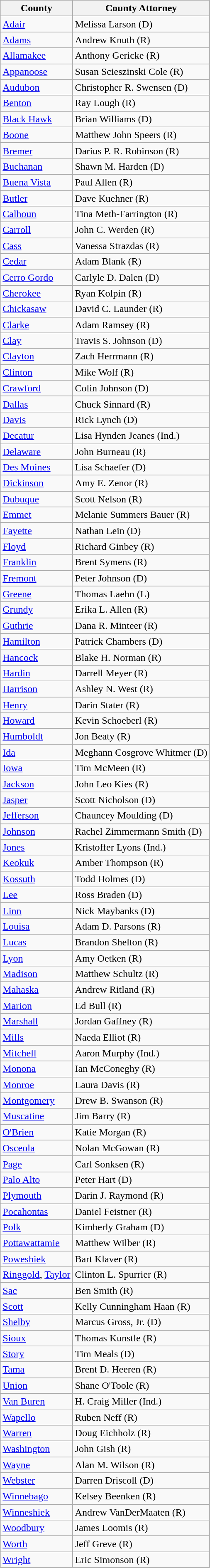<table class="wikitable">
<tr>
<th>County</th>
<th>County Attorney</th>
</tr>
<tr>
<td><a href='#'>Adair</a></td>
<td>Melissa Larson (D)</td>
</tr>
<tr>
<td><a href='#'>Adams</a></td>
<td>Andrew Knuth (R)</td>
</tr>
<tr>
<td><a href='#'>Allamakee</a></td>
<td>Anthony Gericke (R)</td>
</tr>
<tr>
<td><a href='#'>Appanoose</a></td>
<td>Susan Scieszinski Cole (R)</td>
</tr>
<tr>
<td><a href='#'>Audubon</a></td>
<td>Christopher R. Swensen (D)</td>
</tr>
<tr>
<td><a href='#'>Benton</a></td>
<td>Ray Lough (R)</td>
</tr>
<tr>
<td><a href='#'>Black Hawk</a></td>
<td>Brian Williams (D)</td>
</tr>
<tr>
<td><a href='#'>Boone</a></td>
<td>Matthew John Speers (R)</td>
</tr>
<tr>
<td><a href='#'>Bremer</a></td>
<td>Darius P. R. Robinson (R)</td>
</tr>
<tr>
<td><a href='#'>Buchanan</a></td>
<td>Shawn M. Harden (D)</td>
</tr>
<tr>
<td><a href='#'>Buena Vista</a></td>
<td>Paul Allen (R)</td>
</tr>
<tr>
<td><a href='#'>Butler</a></td>
<td>Dave Kuehner (R)</td>
</tr>
<tr>
<td><a href='#'>Calhoun</a></td>
<td>Tina Meth-Farrington (R)</td>
</tr>
<tr>
<td><a href='#'>Carroll</a></td>
<td>John C. Werden (R)</td>
</tr>
<tr>
<td><a href='#'>Cass</a></td>
<td>Vanessa Strazdas (R)</td>
</tr>
<tr>
<td><a href='#'>Cedar</a></td>
<td>Adam Blank (R)</td>
</tr>
<tr>
<td><a href='#'>Cerro Gordo</a></td>
<td>Carlyle D. Dalen (D)</td>
</tr>
<tr>
<td><a href='#'>Cherokee</a></td>
<td>Ryan Kolpin (R)</td>
</tr>
<tr>
<td><a href='#'>Chickasaw</a></td>
<td>David C. Launder (R)</td>
</tr>
<tr>
<td><a href='#'>Clarke</a></td>
<td>Adam Ramsey (R)</td>
</tr>
<tr>
<td><a href='#'>Clay</a></td>
<td>Travis S. Johnson (D)</td>
</tr>
<tr>
<td><a href='#'>Clayton</a></td>
<td>Zach Herrmann (R)</td>
</tr>
<tr>
<td><a href='#'>Clinton</a></td>
<td>Mike Wolf (R)</td>
</tr>
<tr>
<td><a href='#'>Crawford</a></td>
<td>Colin Johnson (D)</td>
</tr>
<tr>
<td><a href='#'>Dallas</a></td>
<td>Chuck Sinnard (R)</td>
</tr>
<tr>
<td><a href='#'>Davis</a></td>
<td>Rick Lynch (D)</td>
</tr>
<tr>
<td><a href='#'>Decatur</a></td>
<td>Lisa Hynden Jeanes (Ind.)</td>
</tr>
<tr>
<td><a href='#'>Delaware</a></td>
<td>John Burneau (R)</td>
</tr>
<tr>
<td><a href='#'>Des Moines</a></td>
<td>Lisa Schaefer (D)</td>
</tr>
<tr>
<td><a href='#'>Dickinson</a></td>
<td>Amy E. Zenor (R)</td>
</tr>
<tr>
<td><a href='#'>Dubuque</a></td>
<td>Scott Nelson (R)</td>
</tr>
<tr>
<td><a href='#'>Emmet</a></td>
<td>Melanie Summers Bauer (R)</td>
</tr>
<tr>
<td><a href='#'>Fayette</a></td>
<td>Nathan Lein (D)</td>
</tr>
<tr>
<td><a href='#'>Floyd</a></td>
<td>Richard Ginbey (R)</td>
</tr>
<tr>
<td><a href='#'>Franklin</a></td>
<td>Brent Symens (R)</td>
</tr>
<tr>
<td><a href='#'>Fremont</a></td>
<td>Peter Johnson (D)</td>
</tr>
<tr>
<td><a href='#'>Greene</a></td>
<td>Thomas Laehn (L)</td>
</tr>
<tr>
<td><a href='#'>Grundy</a></td>
<td>Erika L. Allen (R)</td>
</tr>
<tr>
<td><a href='#'>Guthrie</a></td>
<td>Dana R. Minteer (R)</td>
</tr>
<tr>
<td><a href='#'>Hamilton</a></td>
<td>Patrick Chambers (D)</td>
</tr>
<tr>
<td><a href='#'>Hancock</a></td>
<td>Blake H. Norman (R)</td>
</tr>
<tr>
<td><a href='#'>Hardin</a></td>
<td>Darrell Meyer (R)</td>
</tr>
<tr>
<td><a href='#'>Harrison</a></td>
<td>Ashley N. West (R)</td>
</tr>
<tr>
<td><a href='#'>Henry</a></td>
<td>Darin Stater (R)</td>
</tr>
<tr>
<td><a href='#'>Howard</a></td>
<td>Kevin Schoeberl (R)</td>
</tr>
<tr>
<td><a href='#'>Humboldt</a></td>
<td>Jon Beaty (R)</td>
</tr>
<tr>
<td><a href='#'>Ida</a></td>
<td>Meghann Cosgrove Whitmer (D)</td>
</tr>
<tr>
<td><a href='#'>Iowa</a></td>
<td>Tim McMeen (R)</td>
</tr>
<tr>
<td><a href='#'>Jackson</a></td>
<td>John Leo Kies (R)</td>
</tr>
<tr>
<td><a href='#'>Jasper</a></td>
<td>Scott Nicholson (D)</td>
</tr>
<tr>
<td><a href='#'>Jefferson</a></td>
<td>Chauncey Moulding (D)</td>
</tr>
<tr>
<td><a href='#'>Johnson</a></td>
<td>Rachel Zimmermann Smith (D)</td>
</tr>
<tr>
<td><a href='#'>Jones</a></td>
<td>Kristoffer Lyons (Ind.)</td>
</tr>
<tr>
<td><a href='#'>Keokuk</a></td>
<td>Amber Thompson (R)</td>
</tr>
<tr>
<td><a href='#'>Kossuth</a></td>
<td>Todd Holmes (D)</td>
</tr>
<tr>
<td><a href='#'>Lee</a></td>
<td>Ross Braden (D)</td>
</tr>
<tr>
<td><a href='#'>Linn</a></td>
<td>Nick Maybanks (D)</td>
</tr>
<tr>
<td><a href='#'>Louisa</a></td>
<td>Adam D. Parsons (R)</td>
</tr>
<tr>
<td><a href='#'>Lucas</a></td>
<td>Brandon Shelton (R)</td>
</tr>
<tr>
<td><a href='#'>Lyon</a></td>
<td>Amy Oetken (R)</td>
</tr>
<tr>
<td><a href='#'>Madison</a></td>
<td>Matthew Schultz (R)</td>
</tr>
<tr>
<td><a href='#'>Mahaska</a></td>
<td>Andrew Ritland (R)</td>
</tr>
<tr>
<td><a href='#'>Marion</a></td>
<td>Ed Bull (R)</td>
</tr>
<tr>
<td><a href='#'>Marshall</a></td>
<td>Jordan Gaffney (R)</td>
</tr>
<tr>
<td><a href='#'>Mills</a></td>
<td>Naeda Elliot (R)</td>
</tr>
<tr>
<td><a href='#'>Mitchell</a></td>
<td>Aaron Murphy (Ind.)</td>
</tr>
<tr>
<td><a href='#'>Monona</a></td>
<td>Ian McConeghy (R)</td>
</tr>
<tr>
<td><a href='#'>Monroe</a></td>
<td>Laura Davis (R)</td>
</tr>
<tr>
<td><a href='#'>Montgomery</a></td>
<td>Drew B. Swanson (R)</td>
</tr>
<tr>
<td><a href='#'>Muscatine</a></td>
<td>Jim Barry (R)</td>
</tr>
<tr>
<td><a href='#'>O'Brien</a></td>
<td>Katie Morgan (R)</td>
</tr>
<tr>
<td><a href='#'>Osceola</a></td>
<td>Nolan McGowan (R)</td>
</tr>
<tr>
<td><a href='#'>Page</a></td>
<td>Carl Sonksen (R)</td>
</tr>
<tr>
<td><a href='#'>Palo Alto</a></td>
<td>Peter Hart (D)</td>
</tr>
<tr>
<td><a href='#'>Plymouth</a></td>
<td>Darin J. Raymond (R)</td>
</tr>
<tr>
<td><a href='#'>Pocahontas</a></td>
<td>Daniel Feistner (R)</td>
</tr>
<tr>
<td><a href='#'>Polk</a></td>
<td>Kimberly Graham (D)</td>
</tr>
<tr>
<td><a href='#'>Pottawattamie</a></td>
<td>Matthew Wilber (R)</td>
</tr>
<tr>
<td><a href='#'>Poweshiek</a></td>
<td>Bart Klaver (R)</td>
</tr>
<tr>
<td><a href='#'>Ringgold</a>, <a href='#'>Taylor</a></td>
<td>Clinton L. Spurrier (R)</td>
</tr>
<tr>
<td><a href='#'>Sac</a></td>
<td>Ben Smith (R)</td>
</tr>
<tr>
<td><a href='#'>Scott</a></td>
<td>Kelly Cunningham Haan (R)</td>
</tr>
<tr>
<td><a href='#'>Shelby</a></td>
<td>Marcus Gross, Jr. (D)</td>
</tr>
<tr>
<td><a href='#'>Sioux</a></td>
<td>Thomas Kunstle (R)</td>
</tr>
<tr>
<td><a href='#'>Story</a></td>
<td>Tim Meals (D)</td>
</tr>
<tr>
<td><a href='#'>Tama</a></td>
<td>Brent D. Heeren (R)</td>
</tr>
<tr>
<td><a href='#'>Union</a></td>
<td>Shane O'Toole (R)</td>
</tr>
<tr>
<td><a href='#'>Van Buren</a></td>
<td>H. Craig Miller (Ind.)</td>
</tr>
<tr>
<td><a href='#'>Wapello</a></td>
<td>Ruben Neff (R)</td>
</tr>
<tr>
<td><a href='#'>Warren</a></td>
<td>Doug Eichholz (R)</td>
</tr>
<tr>
<td><a href='#'>Washington</a></td>
<td>John Gish (R)</td>
</tr>
<tr>
<td><a href='#'>Wayne</a></td>
<td>Alan M. Wilson (R)</td>
</tr>
<tr>
<td><a href='#'>Webster</a></td>
<td>Darren Driscoll (D)</td>
</tr>
<tr>
<td><a href='#'>Winnebago</a></td>
<td>Kelsey Beenken (R)</td>
</tr>
<tr>
<td><a href='#'>Winneshiek</a></td>
<td>Andrew VanDerMaaten (R)</td>
</tr>
<tr>
<td><a href='#'>Woodbury</a></td>
<td>James Loomis (R)</td>
</tr>
<tr>
<td><a href='#'>Worth</a></td>
<td>Jeff Greve (R)</td>
</tr>
<tr>
<td><a href='#'>Wright</a></td>
<td>Eric Simonson (R)</td>
</tr>
</table>
